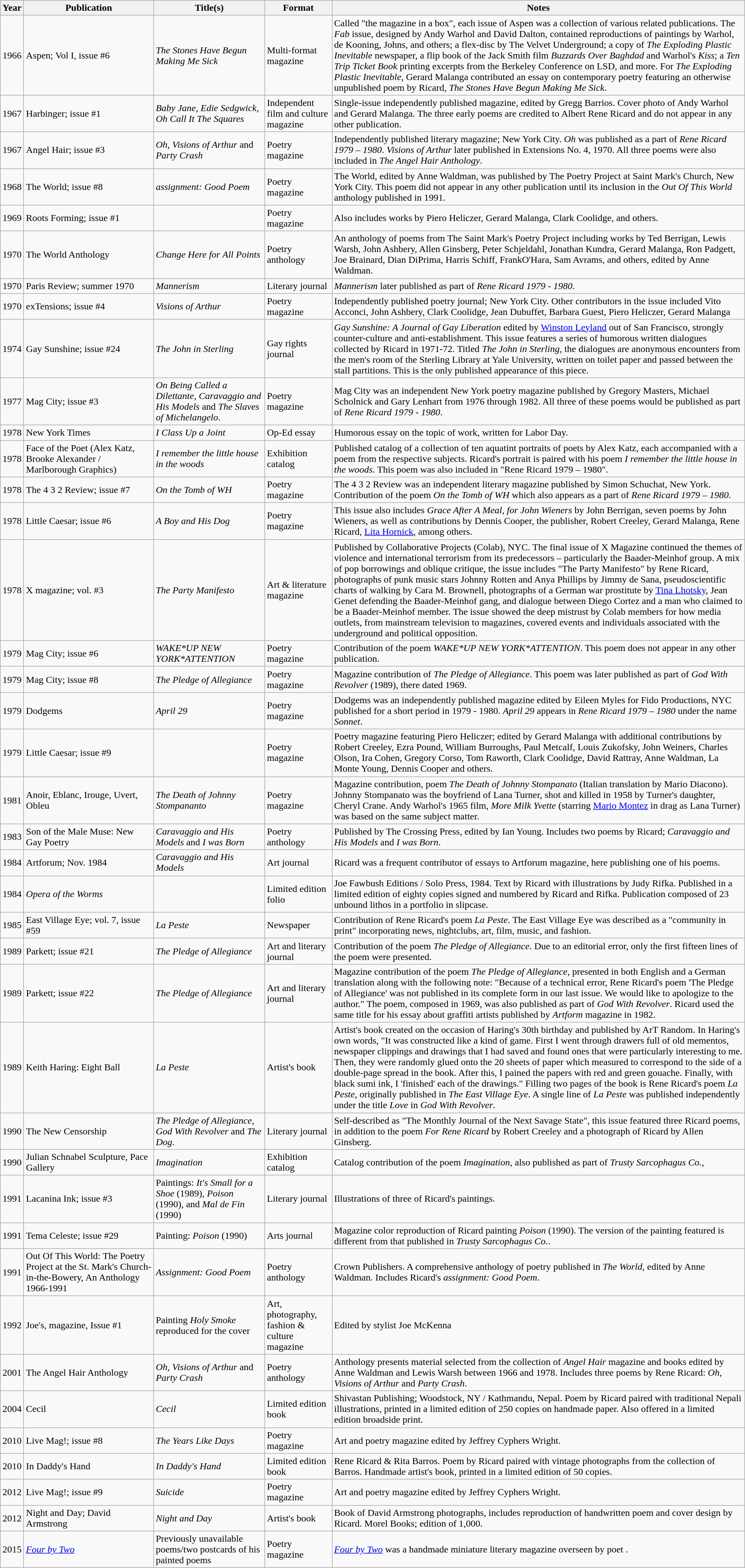<table class="wikitable">
<tr>
<th>Year</th>
<th style="width:210px;">Publication</th>
<th>Title(s)</th>
<th>Format</th>
<th>Notes</th>
</tr>
<tr>
<td>1966</td>
<td>Aspen; Vol I, issue #6</td>
<td><em>The Stones Have Begun Making Me Sick</em></td>
<td>Multi-format magazine</td>
<td>Called "the magazine in a box", each issue of Aspen was a collection of various related publications. The <em>Fab</em> issue, designed by Andy Warhol and David Dalton, contained reproductions of paintings by Warhol, de Kooning, Johns, and others; a flex-disc by The Velvet Underground; a copy of <em>The Exploding Plastic Inevitable</em> newspaper, a flip book of the Jack Smith film <em>Buzzards Over Baghdad</em> and Warhol's <em>Kiss</em>; a <em>Ten Trip Ticket Book</em> printing excerpts from the Berkeley Conference on LSD, and more. For <em>The Exploding Plastic Inevitable</em>, Gerard Malanga contributed an essay on contemporary poetry featuring an otherwise unpublished poem by Ricard, <em>The Stones Have Begun Making Me Sick</em>.</td>
</tr>
<tr>
<td>1967</td>
<td>Harbinger; issue #1</td>
<td><em>Baby Jane</em>, <em>Edie Sedgwick</em>, <em>Oh Call It The Squares</em></td>
<td>Independent film and culture magazine</td>
<td>Single-issue independently published magazine, edited by Gregg Barrios. Cover photo of Andy Warhol and Gerard Malanga. The three early poems are credited to Albert Rene Ricard and do not appear in any other publication.</td>
</tr>
<tr>
<td>1967</td>
<td>Angel Hair; issue #3</td>
<td><em>Oh</em>, <em>Visions of Arthur</em> and <em>Party Crash</em></td>
<td>Poetry magazine</td>
<td>Independently published literary magazine; New York City. <em>Oh</em> was published as a part of <em>Rene Ricard 1979 – 1980</em>. <em>Visions of Arthur</em> later published in Extensions No. 4, 1970. All three poems were also included in <em>The Angel Hair Anthology</em>.</td>
</tr>
<tr>
<td>1968</td>
<td>The World; issue #8</td>
<td><em>assignment: Good Poem</em></td>
<td>Poetry magazine</td>
<td>The World, edited by Anne Waldman, was published by The Poetry Project at Saint Mark's Church, New York City. This poem did not appear in any other publication until its inclusion in the <em>Out Of This World</em> anthology published in 1991.</td>
</tr>
<tr>
<td>1969</td>
<td>Roots Forming; issue #1</td>
<td></td>
<td>Poetry magazine</td>
<td>Also includes works by Piero Heliczer, Gerard Malanga, Clark Coolidge, and others.</td>
</tr>
<tr>
<td>1970</td>
<td>The World Anthology</td>
<td><em>Change Here for All Points</em></td>
<td>Poetry anthology</td>
<td>An anthology of poems from The Saint Mark's Poetry Project including works by Ted Berrigan, Lewis Warsh, John Ashbery, Allen Ginsberg, Peter Schjeldahl, Jonathan Kundra, Gerard Malanga, Ron Padgett, Joe Brainard, Dian DiPrima, Harris Schiff, FrankO'Hara, Sam Avrams, and others, edited by Anne Waldman.</td>
</tr>
<tr>
<td>1970</td>
<td>Paris Review; summer 1970</td>
<td><em>Mannerism</em></td>
<td>Literary journal</td>
<td><em>Mannerism</em> later published as part of <em>Rene Ricard 1979 - 1980</em>.</td>
</tr>
<tr>
<td>1970</td>
<td>exTensions; issue #4</td>
<td><em>Visions of Arthur</em></td>
<td>Poetry magazine</td>
<td>Independently published poetry journal; New York City. Other contributors in the issue included Vito Acconci, John Ashbery, Clark Coolidge, Jean Dubuffet, Barbara Guest, Piero Heliczer, Gerard Malanga</td>
</tr>
<tr>
<td>1974</td>
<td>Gay Sunshine; issue #24</td>
<td><em>The John in Sterling</em></td>
<td>Gay rights journal</td>
<td><em>Gay Sunshine: A Journal of Gay Liberation</em> edited by <a href='#'>Winston Leyland</a> out of San Francisco, strongly counter-culture and anti-establishment. This issue features a series of humorous written dialogues collected by Ricard in 1971-72. Titled <em>The John in Sterling</em>, the dialogues are anonymous encounters from the men's room of the Sterling Library at Yale University, written on toilet paper and passed between the stall partitions. This is the only published appearance of this piece.</td>
</tr>
<tr>
<td>1977</td>
<td>Mag City; issue #3</td>
<td><em>On Being Called a Dilettante</em>, <em>Caravaggio and His Models</em> and <em>The Slaves of Michelangelo</em>.</td>
<td>Poetry magazine</td>
<td>Mag City was an independent New York poetry magazine published by Gregory Masters, Michael Scholnick and Gary Lenhart from 1976 through 1982. All three of these poems would be published as part of <em>Rene Ricard 1979 - 1980</em>.</td>
</tr>
<tr>
<td>1978</td>
<td>New York Times</td>
<td><em>I Class Up a Joint</em></td>
<td>Op-Ed essay</td>
<td>Humorous essay on the topic of work, written for Labor Day.</td>
</tr>
<tr>
<td>1978</td>
<td>Face of the Poet (Alex Katz, Brooke Alexander / Marlborough Graphics)</td>
<td><em>I remember the little house in the woods</em></td>
<td>Exhibition catalog</td>
<td>Published catalog of a collection of ten aquatint portraits of poets by Alex Katz, each accompanied with a poem from the respective subjects. Ricard's portrait is paired with his poem <em>I remember the little house in the woods</em>. This poem was also included in "Rene Ricard 1979 – 1980".</td>
</tr>
<tr>
<td>1978</td>
<td>The 4 3 2 Review; issue #7</td>
<td><em>On the Tomb of WH</em></td>
<td>Poetry magazine</td>
<td>The 4 3 2 Review was an independent literary magazine published by Simon Schuchat, New York. Contribution of the poem <em>On the Tomb of WH</em> which also appears as a part of <em>Rene Ricard 1979 – 1980</em>.</td>
</tr>
<tr>
<td>1978</td>
<td>Little Caesar; issue #6</td>
<td><em>A Boy and His Dog</em></td>
<td>Poetry magazine</td>
<td>This issue also includes <em>Grace After A Meal, for John Wieners</em> by John Berrigan, seven poems by John Wieners, as well as contributions by Dennis Cooper, the publisher, Robert Creeley, Gerard Malanga, Rene Ricard, <a href='#'>Lita Hornick</a>, among others.</td>
</tr>
<tr>
<td>1978</td>
<td>X magazine; vol. #3</td>
<td><em>The Party Manifesto</em></td>
<td>Art & literature magazine</td>
<td>Published by Collaborative Projects (Colab), NYC.  The final issue of X Magazine continued the themes of violence and international terrorism from its predecessors – particularly the Baader-Meinhof group.  A mix of pop borrowings and oblique critique, the issue includes "The Party Manifesto" by Rene Ricard, photographs of punk music stars Johnny Rotten and Anya Phillips by Jimmy de Sana, pseudoscientific charts of walking by Cara M. Brownell, photographs of a German war prostitute by <a href='#'>Tina Lhotsky</a>, Jean Genet defending the Baader-Meinhof gang, and dialogue between Diego Cortez and a man who claimed to be a Baader-Meinhof member. The issue showed the deep mistrust by Colab members for how media outlets, from mainstream television to magazines, covered events and individuals associated with the underground and political opposition.</td>
</tr>
<tr>
<td>1979</td>
<td>Mag City; issue #6</td>
<td><em>WAKE*UP NEW YORK*ATTENTION</em></td>
<td>Poetry magazine</td>
<td>Contribution of the poem <em>WAKE*UP NEW YORK*ATTENTION</em>. This poem does not appear in any other publication.</td>
</tr>
<tr>
<td>1979</td>
<td>Mag City; issue #8</td>
<td><em>The Pledge of Allegiance</em></td>
<td>Poetry magazine</td>
<td>Magazine contribution of <em>The Pledge of Allegiance</em>. This poem was later published as part of <em>God With Revolver</em> (1989), there dated 1969.</td>
</tr>
<tr>
<td>1979</td>
<td>Dodgems</td>
<td><em>April 29</em></td>
<td>Poetry magazine</td>
<td>Dodgems was an independently published magazine edited by Eileen Myles for Fido Productions, NYC published for a short period in 1979 - 1980. <em>April 29</em> appears in <em>Rene Ricard 1979 – 1980</em> under the name <em>Sonnet</em>.</td>
</tr>
<tr>
<td>1979</td>
<td>Little Caesar; issue #9</td>
<td></td>
<td>Poetry magazine</td>
<td>Poetry magazine featuring Piero Heliczer; edited by Gerard Malanga with additional contributions by Robert Creeley, Ezra Pound, William Burroughs, Paul Metcalf, Louis Zukofsky, John Weiners, Charles Olson, Ira Cohen, Gregory Corso, Tom Raworth, Clark Coolidge, David Rattray, Anne Waldman, La Monte Young, Dennis Cooper and others.</td>
</tr>
<tr>
<td>1981</td>
<td>Anoir, Eblanc, Irouge, Uvert, Obleu</td>
<td><em>The Death of Johnny Stompananto</em></td>
<td>Poetry magazine</td>
<td>Magazine contribution, poem <em>The Death of Johnny Stompanato</em> (Italian translation by Mario Diacono). Johnny Stompanato was the boyfriend of Lana Turner, shot and killed in 1958 by Turner's daughter, Cheryl Crane. Andy Warhol's 1965 film, <em>More Milk Yvette</em> (starring <a href='#'>Mario Montez</a> in drag as Lana Turner) was based on the same subject matter.</td>
</tr>
<tr>
<td>1983</td>
<td>Son of the Male Muse: New Gay Poetry</td>
<td><em>Caravaggio and His Models</em> and <em>I was Born</em></td>
<td>Poetry anthology</td>
<td>Published by The Crossing Press, edited by Ian Young. Includes two poems by Ricard; <em>Caravaggio and His Models</em> and <em>I was Born</em>.</td>
</tr>
<tr>
<td>1984</td>
<td>Artforum; Nov. 1984</td>
<td><em>Caravaggio and His Models</em></td>
<td>Art journal</td>
<td>Ricard was a frequent contributor of essays to Artforum magazine, here publishing one of his poems.</td>
</tr>
<tr>
<td>1984</td>
<td><em>Opera of the Worms</em></td>
<td></td>
<td>Limited edition folio</td>
<td>Joe Fawbush Editions / Solo Press, 1984. Text by Ricard with illustrations by Judy Rifka. Published in a limited edition of eighty copies signed and numbered by Ricard and Rifka. Publication composed of 23 unbound lithos in a portfolio in slipcase.</td>
</tr>
<tr>
<td>1985</td>
<td>East Village Eye; vol. 7, issue #59</td>
<td><em>La Peste</em></td>
<td>Newspaper</td>
<td>Contribution of Rene Ricard's poem <em>La Peste</em>. The East Village Eye was described as a "community in print" incorporating news, nightclubs, art, film, music, and fashion.</td>
</tr>
<tr>
<td>1989</td>
<td>Parkett; issue #21</td>
<td><em>The Pledge of Allegiance</em></td>
<td>Art and literary journal</td>
<td>Contribution of the poem <em>The Pledge of Allegiance</em>. Due to an editorial error, only the first fifteen lines of the poem were presented.</td>
</tr>
<tr>
<td>1989</td>
<td>Parkett; issue #22</td>
<td><em>The Pledge of Allegiance</em></td>
<td>Art and literary journal</td>
<td>Magazine contribution of the poem <em>The Pledge of Allegiance</em>, presented in both English and a German translation along with the following note: "Because of a technical error, Rene Ricard's poem 'The Pledge of Allegiance' was not published in its complete form in our last issue. We would like to apologize to the author." The poem, composed in 1969, was also published as part of <em>God With Revolver</em>. Ricard used the same title for his essay about graffiti artists published by <em>Artform</em> magazine in 1982.</td>
</tr>
<tr>
<td>1989</td>
<td>Keith Haring: Eight Ball</td>
<td><em>La Peste</em></td>
<td>Artist's book</td>
<td>Artist's book created on the occasion of Haring's 30th birthday and published by ArT Random. In Haring's own words, "It was constructed like a kind of game. First I went through drawers full of old mementos, newspaper clippings and drawings that I had saved and found ones that were particularly interesting to me. Then, they were randomly glued onto the 20 sheets of paper which measured to correspond to the side of a double-page spread in the book. After this, I pained the papers with red and green gouache. Finally, with black sumi ink, I 'finished' each of the drawings." Filling two pages of the book is Rene Ricard's poem <em>La Peste</em>, originally published in <em>The East Village Eye</em>. A single line of <em>La Peste</em> was published independently under the title <em>Love</em> in <em>God With Revolver</em>.</td>
</tr>
<tr>
<td>1990</td>
<td>The New Censorship</td>
<td><em>The Pledge of Allegiance</em>, <em>God With Revolver</em> and <em>The Dog</em>.</td>
<td>Literary journal</td>
<td>Self-described as "The Monthly Journal of the Next Savage State", this issue featured three Ricard poems, in addition to the poem <em>For Rene Ricard</em> by Robert Creeley and a photograph of Ricard by Allen Ginsberg.</td>
</tr>
<tr>
<td>1990</td>
<td>Julian Schnabel Sculpture, Pace Gallery</td>
<td><em>Imagination</em></td>
<td>Exhibition catalog</td>
<td>Catalog contribution of the poem <em>Imagination</em>, also published as part of <em>Trusty Sarcophagus Co.</em>,</td>
</tr>
<tr>
<td>1991</td>
<td>Lacanina Ink; issue #3</td>
<td>Paintings: <em>It's Small for a Shoe</em> (1989), <em>Poison</em> (1990), and <em>Mal de Fin</em> (1990)</td>
<td>Literary journal</td>
<td>Illustrations of three of Ricard's paintings.</td>
</tr>
<tr>
<td>1991</td>
<td>Tema Celeste; issue #29</td>
<td>Painting: <em>Poison</em> (1990)</td>
<td>Arts journal</td>
<td>Magazine color reproduction of Ricard painting <em>Poison</em> (1990). The version of the painting featured is different from that published in <em>Trusty Sarcophagus Co.</em>.</td>
</tr>
<tr>
<td>1991</td>
<td>Out Of This World: The Poetry Project at the St. Mark's Church-in-the-Bowery, An Anthology 1966-1991</td>
<td><em>Assignment: Good Poem</em></td>
<td>Poetry anthology</td>
<td>Crown Publishers. A comprehensive anthology of poetry published in <em>The World</em>, edited by Anne Waldman. Includes Ricard's <em>assignment: Good Poem</em>.</td>
</tr>
<tr>
<td>1992</td>
<td>Joe's,  magazine, Issue #1</td>
<td>Painting <em>Holy Smoke</em> reproduced for the cover</td>
<td>Art, photography, fashion & culture magazine</td>
<td>Edited by stylist Joe McKenna</td>
</tr>
<tr>
<td>2001</td>
<td>The Angel Hair Anthology</td>
<td><em>Oh</em>, <em>Visions of Arthur</em> and <em>Party Crash</em></td>
<td>Poetry anthology</td>
<td>Anthology presents material selected from the collection of <em>Angel Hair</em> magazine and books edited by Anne Waldman and Lewis Warsh between 1966 and 1978. Includes three poems by Rene Ricard: <em>Oh</em>, <em>Visions of Arthur</em> and <em>Party Crash</em>.</td>
</tr>
<tr>
<td>2004</td>
<td>Cecil</td>
<td><em>Cecil</em></td>
<td>Limited edition book</td>
<td>Shivastan Publishing; Woodstock, NY / Kathmandu, Nepal. Poem by Ricard paired with traditional Nepali illustrations, printed in a limited edition of 250 copies on handmade paper. Also offered in a limited edition broadside print.</td>
</tr>
<tr>
<td>2010</td>
<td>Live Mag!; issue #8</td>
<td><em>The Years Like Days</em></td>
<td>Poetry magazine</td>
<td>Art and poetry magazine edited by Jeffrey Cyphers Wright.</td>
</tr>
<tr>
<td>2010</td>
<td>In Daddy's Hand</td>
<td><em>In Daddy's Hand</em></td>
<td>Limited edition book</td>
<td>Rene Ricard & Rita Barros. Poem by Ricard paired with vintage photographs from the collection of Barros. Handmade artist's book, printed in a limited edition of 50 copies.</td>
</tr>
<tr>
<td>2012</td>
<td>Live Mag!; issue #9</td>
<td><em>Suicide</em></td>
<td>Poetry magazine</td>
<td>Art and poetry magazine edited by Jeffrey Cyphers Wright.</td>
</tr>
<tr>
<td>2012</td>
<td>Night and Day; David Armstrong</td>
<td><em>Night and Day</em></td>
<td>Artist's book</td>
<td>Book of David Armstrong photographs, includes reproduction of handwritten poem and cover design by Ricard. Morel Books; edition of 1,000.</td>
</tr>
<tr>
<td>2015</td>
<td><em><a href='#'>Four by Two</a></em></td>
<td>Previously unavailable poems/two postcards of his painted poems</td>
<td>Poetry magazine</td>
<td><em><a href='#'>Four by Two</a></em> was a handmade miniature literary magazine overseen by poet .</td>
</tr>
</table>
